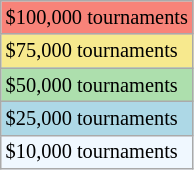<table class=wikitable style=font-size:85%>
<tr style="background:#f88379;">
<td>$100,000 tournaments</td>
</tr>
<tr style="background:#f7e98e;">
<td>$75,000 tournaments</td>
</tr>
<tr style="background:#addfad;">
<td>$50,000 tournaments</td>
</tr>
<tr style="background:lightblue;">
<td>$25,000 tournaments</td>
</tr>
<tr style="background:#f0f8ff;">
<td>$10,000 tournaments</td>
</tr>
</table>
